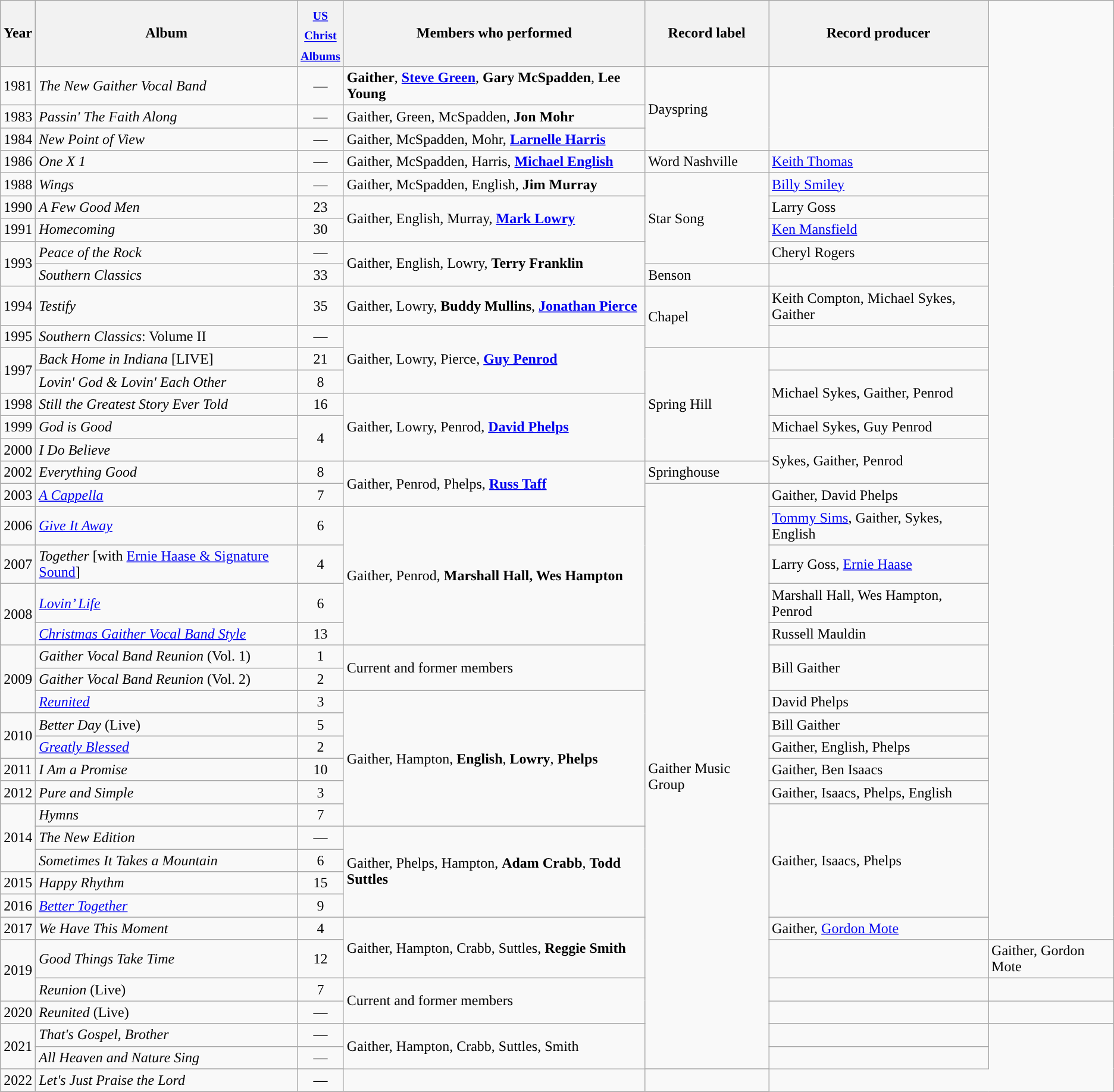<table class="wikitable">
<tr>
<th>Year</th>
<th>Album</th>
<th><sub><a href='#'>US<br>Christ<br>Albums</a></sub></th>
<th>Members who performed</th>
<th>Record label</th>
<th>Record producer</th>
</tr>
<tr>
<td>1981</td>
<td><em>The New Gaither Vocal Band</em></td>
<td align="center">—</td>
<td><strong>Gaither</strong>, <strong><a href='#'>Steve Green</a></strong>, <strong>Gary McSpadden</strong>, <strong>Lee Young</strong></td>
<td rowspan="3">Dayspring</td>
<td rowspan="3"></td>
</tr>
<tr>
<td>1983</td>
<td><em>Passin' The Faith Along</em></td>
<td align="center">—</td>
<td>Gaither, Green, McSpadden, <strong>Jon Mohr</strong></td>
</tr>
<tr>
<td>1984</td>
<td><em>New Point of View</em></td>
<td align="center">—</td>
<td>Gaither, McSpadden, Mohr, <strong><a href='#'>Larnelle Harris</a></strong></td>
</tr>
<tr>
<td>1986</td>
<td><em>One X 1</em></td>
<td align="center">—</td>
<td>Gaither, McSpadden, Harris, <strong><a href='#'>Michael English</a></strong></td>
<td>Word Nashville</td>
<td><a href='#'>Keith Thomas</a></td>
</tr>
<tr>
<td>1988</td>
<td><em>Wings</em></td>
<td align="center">—</td>
<td>Gaither, McSpadden, English, <strong>Jim Murray</strong></td>
<td rowspan="4">Star Song</td>
<td><a href='#'>Billy Smiley</a></td>
</tr>
<tr>
<td>1990</td>
<td><em>A Few Good Men</em></td>
<td style="text-align:center;">23</td>
<td rowspan="2">Gaither, English, Murray, <strong><a href='#'>Mark Lowry</a></strong></td>
<td>Larry Goss</td>
</tr>
<tr>
<td>1991</td>
<td><em>Homecoming</em></td>
<td style="text-align:center;">30</td>
<td><a href='#'>Ken Mansfield</a></td>
</tr>
<tr>
<td rowspan="2">1993</td>
<td><em>Peace of the Rock</em></td>
<td style="text-align:center;">—</td>
<td rowspan="2">Gaither, English, Lowry, <strong>Terry Franklin</strong></td>
<td>Cheryl Rogers</td>
</tr>
<tr>
<td><em>Southern Classics</em></td>
<td style="text-align:center;">33</td>
<td>Benson</td>
<td></td>
</tr>
<tr>
<td>1994</td>
<td><em>Testify</em></td>
<td style="text-align:center;">35</td>
<td>Gaither, Lowry, <strong>Buddy Mullins</strong>, <strong><a href='#'>Jonathan Pierce</a></strong></td>
<td rowspan="2">Chapel</td>
<td>Keith Compton, Michael Sykes, Gaither</td>
</tr>
<tr>
<td>1995</td>
<td><em>Southern Classics</em>: Volume II</td>
<td style="text-align:center;">—</td>
<td rowspan="3">Gaither, Lowry, Pierce, <strong><a href='#'>Guy Penrod</a></strong></td>
<td></td>
</tr>
<tr>
<td rowspan="2">1997</td>
<td><em>Back Home in Indiana</em> [LIVE]</td>
<td style="text-align:center;">21</td>
<td rowspan="5">Spring Hill</td>
<td></td>
</tr>
<tr>
<td><em>Lovin' God & Lovin' Each Other</em></td>
<td style="text-align:center;">8</td>
<td rowspan="2">Michael Sykes, Gaither, Penrod</td>
</tr>
<tr>
<td>1998</td>
<td><em>Still the Greatest Story Ever Told</em></td>
<td style="text-align:center;">16</td>
<td rowspan="3">Gaither, Lowry, Penrod, <strong><a href='#'>David Phelps</a></strong></td>
</tr>
<tr>
<td>1999</td>
<td><em>God is Good</em></td>
<td rowspan="2" style="text-align:center;">4</td>
<td>Michael Sykes, Guy Penrod</td>
</tr>
<tr>
<td>2000</td>
<td><em>I Do Believe</em></td>
<td rowspan="2">Sykes, Gaither, Penrod</td>
</tr>
<tr>
<td>2002</td>
<td><em>Everything Good</em></td>
<td style="text-align:center;">8</td>
<td rowspan="2">Gaither, Penrod, Phelps, <strong><a href='#'>Russ Taff</a></strong></td>
<td>Springhouse</td>
</tr>
<tr>
<td>2003</td>
<td><em><a href='#'>A Cappella</a></em></td>
<td style="text-align:center;">7</td>
<td rowspan="23">Gaither Music Group</td>
<td>Gaither, David Phelps</td>
</tr>
<tr>
<td>2006</td>
<td><em><a href='#'>Give It Away</a></em></td>
<td style="text-align:center;">6</td>
<td rowspan="4">Gaither, Penrod, <strong>Marshall Hall, Wes Hampton</strong></td>
<td><a href='#'>Tommy Sims</a>, Gaither, Sykes, English</td>
</tr>
<tr>
<td>2007</td>
<td><em>Together</em> [with <a href='#'>Ernie Haase & Signature Sound</a>]</td>
<td style="text-align:center;">4</td>
<td>Larry Goss, <a href='#'>Ernie Haase</a></td>
</tr>
<tr>
<td rowspan="2">2008</td>
<td><em><a href='#'>Lovin’ Life</a></em></td>
<td style="text-align:center;">6</td>
<td>Marshall Hall, Wes Hampton, Penrod</td>
</tr>
<tr>
<td><em><a href='#'>Christmas Gaither Vocal Band Style</a></em></td>
<td style="text-align:center;">13</td>
<td>Russell Mauldin</td>
</tr>
<tr>
<td rowspan="3">2009</td>
<td><em>Gaither Vocal Band Reunion</em> (Vol. 1)</td>
<td style="text-align:center;">1</td>
<td rowspan="2">Current and former members</td>
<td rowspan="2">Bill Gaither</td>
</tr>
<tr>
<td><em>Gaither Vocal Band Reunion</em> (Vol. 2)</td>
<td style="text-align:center;">2</td>
</tr>
<tr>
<td><em><a href='#'>Reunited</a></em></td>
<td style="text-align:center;">3</td>
<td rowspan="6">Gaither, Hampton, <strong>English</strong>, <strong>Lowry</strong>, <strong>Phelps</strong></td>
<td>David Phelps</td>
</tr>
<tr>
<td rowspan="2">2010</td>
<td><em>Better Day</em> (Live)</td>
<td style="text-align:center;">5</td>
<td>Bill Gaither</td>
</tr>
<tr>
<td><em><a href='#'>Greatly Blessed</a></em></td>
<td style="text-align:center;">2</td>
<td>Gaither, English, Phelps</td>
</tr>
<tr>
<td>2011</td>
<td><em>I Am a Promise</em></td>
<td style="text-align:center;">10</td>
<td>Gaither, Ben Isaacs</td>
</tr>
<tr>
<td>2012</td>
<td><em>Pure and Simple</em></td>
<td style="text-align:center;">3</td>
<td>Gaither, Isaacs, Phelps, English</td>
</tr>
<tr>
<td rowspan="3">2014</td>
<td><em>Hymns</em></td>
<td style="text-align:center;">7</td>
<td rowspan="5">Gaither, Isaacs, Phelps</td>
</tr>
<tr>
<td><em>The New Edition</em></td>
<td style="text-align:center;">—</td>
<td rowspan="4">Gaither, Phelps, Hampton, <strong>Adam Crabb</strong>, <strong>Todd Suttles</strong></td>
</tr>
<tr>
<td><em>Sometimes It Takes a Mountain</em></td>
<td style="text-align:center;">6</td>
</tr>
<tr>
<td>2015</td>
<td><em>Happy Rhythm</em></td>
<td style="text-align:center;">15</td>
</tr>
<tr>
<td>2016</td>
<td><em><a href='#'>Better Together</a></em></td>
<td style="text-align:center;">9</td>
</tr>
<tr>
<td>2017</td>
<td><em>We Have This Moment</em></td>
<td style="text-align:center;">4</td>
<td rowspan="2">Gaither, Hampton, Crabb, Suttles, <strong>Reggie Smith</strong></td>
<td>Gaither, <a href='#'>Gordon Mote</a></td>
</tr>
<tr>
<td rowspan="2">2019</td>
<td><em>Good Things Take Time</em></td>
<td align="center">12</td>
<td></td>
<td>Gaither, Gordon Mote</td>
</tr>
<tr>
<td><em>Reunion</em> (Live)</td>
<td align="center">7</td>
<td rowspan="2">Current and former members</td>
<td></td>
</tr>
<tr>
<td>2020</td>
<td><em>Reunited</em> (Live)</td>
<td align="center">—</td>
<td></td>
<td></td>
</tr>
<tr>
<td rowspan="2">2021</td>
<td><em>That's Gospel, Brother</em></td>
<td align="center">—</td>
<td rowspan="3">Gaither, Hampton, Crabb, Suttles, Smith</td>
<td></td>
</tr>
<tr>
<td><em>All Heaven and Nature Sing</em></td>
<td align="center">—</td>
<td></td>
</tr>
<tr>
</tr>
<tr>
<td>2022</td>
<td><em>Let's Just Praise the Lord</em></td>
<td align="center">—</td>
<td></td>
<td></td>
</tr>
<tr>
</tr>
</table>
